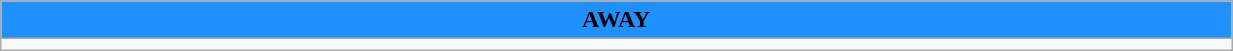<table class="wikitable collapsible collapsed" style="width:65%">
<tr>
<th colspan=12 ! style="color:black; background:dodgerblue">AWAY</th>
</tr>
<tr>
<td></td>
</tr>
</table>
